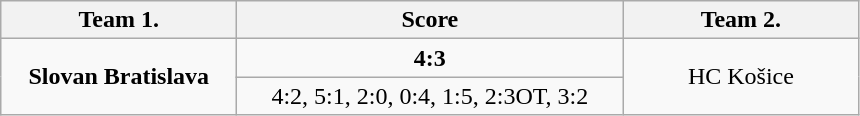<table class="wikitable" style="text-align: center;">
<tr>
<th width="150"><strong>Team 1.</strong></th>
<th width="250"><strong>Score</strong></th>
<th width="150"><strong>Team 2.</strong></th>
</tr>
<tr>
<td rowspan="2" valign="left"><strong>Slovan Bratislava</strong></td>
<td><strong>4:3</strong></td>
<td rowspan="2" valign="left">HC Košice</td>
</tr>
<tr>
<td>4:2, 5:1, 2:0, 0:4, 1:5, 2:3OT, 3:2</td>
</tr>
</table>
